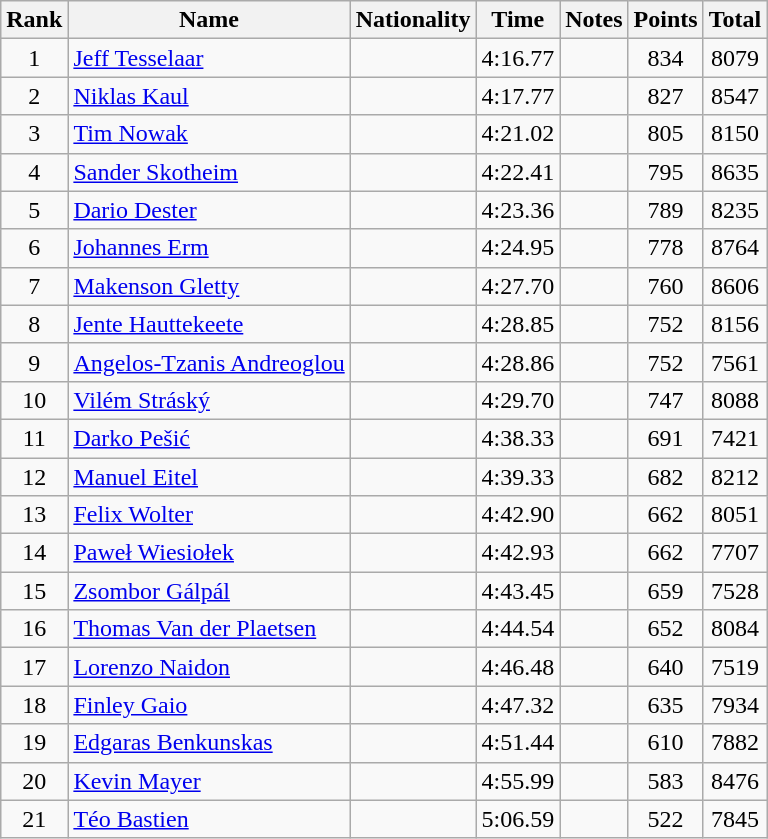<table class="wikitable sortable" style="text-align:center">
<tr>
<th>Rank</th>
<th>Name</th>
<th>Nationality</th>
<th>Time</th>
<th>Notes</th>
<th>Points</th>
<th>Total</th>
</tr>
<tr>
<td align="center">1</td>
<td align="left"><a href='#'>Jeff Tesselaar</a></td>
<td align="left"></td>
<td align="center">4:16.77</td>
<td align="center"></td>
<td align="center">834</td>
<td>8079</td>
</tr>
<tr>
<td align="center">2</td>
<td align="left"><a href='#'>Niklas Kaul</a></td>
<td align="left"></td>
<td align="center">4:17.77</td>
<td align="center"></td>
<td align="center">827</td>
<td>8547</td>
</tr>
<tr>
<td align="center">3</td>
<td align="left"><a href='#'>Tim Nowak</a></td>
<td align="left"></td>
<td align="center">4:21.02</td>
<td align="center"></td>
<td align="center">805</td>
<td>8150</td>
</tr>
<tr>
<td align="center">4</td>
<td align="left"><a href='#'>Sander Skotheim</a></td>
<td align="left"></td>
<td align="center">4:22.41</td>
<td align="center"></td>
<td align="center">795</td>
<td>8635</td>
</tr>
<tr>
<td align="center">5</td>
<td align="left"><a href='#'>Dario Dester</a></td>
<td align="left"></td>
<td align="center">4:23.36</td>
<td align="center"></td>
<td align="center">789</td>
<td>8235</td>
</tr>
<tr>
<td align="center">6</td>
<td align="left"><a href='#'>Johannes Erm</a></td>
<td align="left"></td>
<td align="center">4:24.95</td>
<td align="center"></td>
<td align="center">778</td>
<td>8764</td>
</tr>
<tr>
<td align="center">7</td>
<td align="left"><a href='#'>Makenson Gletty</a></td>
<td align="left"></td>
<td align="center">4:27.70</td>
<td align="center"></td>
<td align="center">760</td>
<td>8606</td>
</tr>
<tr>
<td align="center">8</td>
<td align="left"><a href='#'>Jente Hauttekeete</a></td>
<td align="left"></td>
<td align="center">4:28.85</td>
<td align="center"></td>
<td align="center">752</td>
<td>8156</td>
</tr>
<tr>
<td align="center">9</td>
<td align="left"><a href='#'>Angelos-Tzanis Andreoglou</a></td>
<td align="left"></td>
<td align="center">4:28.86</td>
<td align="center"></td>
<td align="center">752</td>
<td>7561</td>
</tr>
<tr>
<td align="center">10</td>
<td align="left"><a href='#'>Vilém Stráský</a></td>
<td align="left"></td>
<td align="center">4:29.70</td>
<td align="center"></td>
<td align="center">747</td>
<td>8088</td>
</tr>
<tr>
<td align="center">11</td>
<td align="left"><a href='#'>Darko Pešić</a></td>
<td align="left"></td>
<td align="center">4:38.33</td>
<td align="center"></td>
<td align="center">691</td>
<td>7421</td>
</tr>
<tr>
<td align="center">12</td>
<td align="left"><a href='#'>Manuel Eitel</a></td>
<td align="left"></td>
<td align="center">4:39.33</td>
<td align="center"></td>
<td align="center">682</td>
<td>8212</td>
</tr>
<tr>
<td align="center">13</td>
<td align="left"><a href='#'>Felix Wolter</a></td>
<td align="left"></td>
<td align="center">4:42.90</td>
<td align="center"></td>
<td align="center">662</td>
<td>8051</td>
</tr>
<tr>
<td align="center">14</td>
<td align="left"><a href='#'>Paweł Wiesiołek</a></td>
<td align="left"></td>
<td align="center">4:42.93</td>
<td align="center"></td>
<td align="center">662</td>
<td>7707</td>
</tr>
<tr>
<td align="center">15</td>
<td align="left"><a href='#'>Zsombor Gálpál</a></td>
<td align="left"></td>
<td align="center">4:43.45</td>
<td align="center"></td>
<td align="center">659</td>
<td>7528</td>
</tr>
<tr>
<td align="center">16</td>
<td align="left"><a href='#'>Thomas Van der Plaetsen</a></td>
<td align="left"></td>
<td align="center">4:44.54</td>
<td align="center"></td>
<td align="center">652</td>
<td>8084</td>
</tr>
<tr>
<td align="center">17</td>
<td align="left"><a href='#'>Lorenzo Naidon</a></td>
<td align="left"></td>
<td align="center">4:46.48</td>
<td align="center"></td>
<td align="center">640</td>
<td>7519</td>
</tr>
<tr>
<td align="center">18</td>
<td align="left"><a href='#'>Finley Gaio</a></td>
<td align="left"></td>
<td align="center">4:47.32</td>
<td align="center"></td>
<td align="center">635</td>
<td>7934</td>
</tr>
<tr>
<td align="center">19</td>
<td align="left"><a href='#'>Edgaras Benkunskas</a></td>
<td align="left"></td>
<td align="center">4:51.44</td>
<td align="center"></td>
<td align="center">610</td>
<td>7882</td>
</tr>
<tr>
<td align="center">20</td>
<td align="left"><a href='#'>Kevin Mayer</a></td>
<td align="left"></td>
<td align="center">4:55.99</td>
<td align="center"></td>
<td align="center">583</td>
<td>8476</td>
</tr>
<tr>
<td align="center">21</td>
<td align="left"><a href='#'>Téo Bastien</a></td>
<td align="left"></td>
<td align="center">5:06.59</td>
<td align="center"></td>
<td align="center">522</td>
<td>7845</td>
</tr>
</table>
